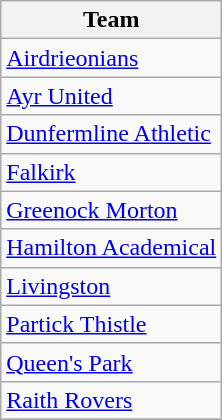<table class="wikitable sortable">
<tr>
<th>Team</th>
</tr>
<tr>
<td><a href='#'>Airdrieonians</a></td>
</tr>
<tr>
<td><a href='#'>Ayr United</a></td>
</tr>
<tr>
<td><a href='#'>Dunfermline Athletic</a></td>
</tr>
<tr>
<td><a href='#'>Falkirk</a></td>
</tr>
<tr>
<td><a href='#'>Greenock Morton</a></td>
</tr>
<tr>
<td><a href='#'>Hamilton Academical</a></td>
</tr>
<tr>
<td><a href='#'>Livingston</a></td>
</tr>
<tr>
<td><a href='#'>Partick Thistle</a></td>
</tr>
<tr>
<td><a href='#'>Queen's Park</a></td>
</tr>
<tr>
<td><a href='#'>Raith Rovers</a></td>
</tr>
<tr>
</tr>
</table>
